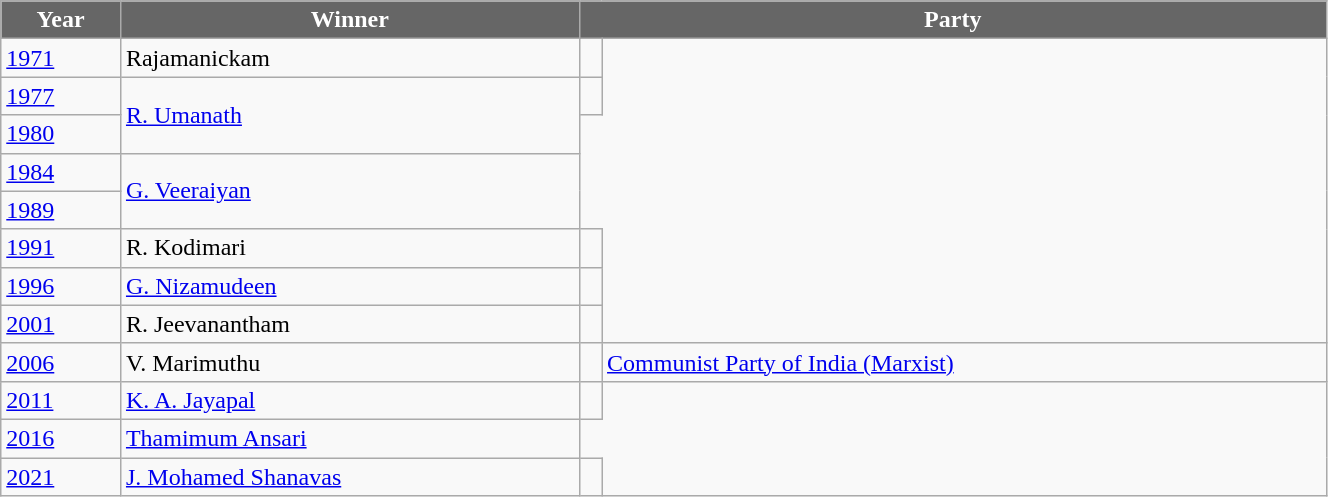<table class="wikitable" width="70%">
<tr>
<th style="background-color:#666666; color:white">Year</th>
<th style="background-color:#666666; color:white">Winner</th>
<th style="background-color:#666666; color:white" colspan="2">Party</th>
</tr>
<tr>
<td><a href='#'>1971</a></td>
<td>Rajamanickam</td>
<td></td>
</tr>
<tr>
<td><a href='#'>1977</a></td>
<td rowspan=2><a href='#'>R. Umanath</a></td>
<td></td>
</tr>
<tr>
<td><a href='#'>1980</a></td>
</tr>
<tr>
<td><a href='#'>1984</a></td>
<td rowspan=2><a href='#'>G. Veeraiyan</a></td>
</tr>
<tr>
<td><a href='#'>1989</a></td>
</tr>
<tr>
<td><a href='#'>1991</a></td>
<td>R. Kodimari</td>
<td></td>
</tr>
<tr>
<td><a href='#'>1996</a></td>
<td><a href='#'>G. Nizamudeen</a></td>
<td></td>
</tr>
<tr>
<td><a href='#'>2001</a></td>
<td>R. Jeevanantham</td>
<td></td>
</tr>
<tr>
<td><a href='#'>2006</a></td>
<td>V. Marimuthu</td>
<td></td>
<td><a href='#'>Communist Party of India (Marxist)</a></td>
</tr>
<tr>
<td><a href='#'>2011</a></td>
<td><a href='#'>K. A. Jayapal</a></td>
<td></td>
</tr>
<tr>
<td><a href='#'>2016</a></td>
<td><a href='#'>Thamimum Ansari</a></td>
</tr>
<tr>
<td><a href='#'>2021</a></td>
<td><a href='#'>J. Mohamed Shanavas</a></td>
<td></td>
</tr>
</table>
